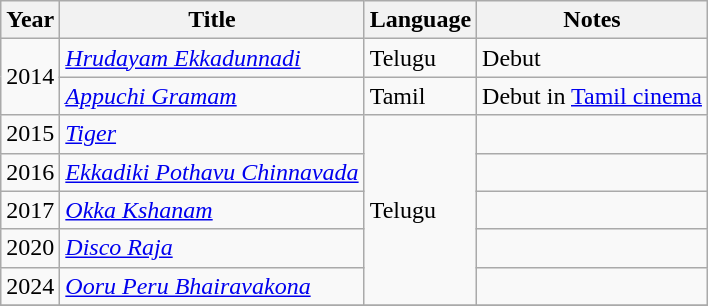<table class="wikitable sortable">
<tr style="text-align:center;">
<th>Year</th>
<th>Title</th>
<th>Language</th>
<th>Notes</th>
</tr>
<tr>
<td rowspan="2">2014</td>
<td><em><a href='#'>Hrudayam Ekkadunnadi</a></em></td>
<td>Telugu</td>
<td>Debut</td>
</tr>
<tr>
<td><em><a href='#'>Appuchi Gramam</a></em></td>
<td>Tamil</td>
<td>Debut in <a href='#'>Tamil cinema</a></td>
</tr>
<tr>
<td>2015</td>
<td><em><a href='#'>Tiger</a></em></td>
<td rowspan="5">Telugu</td>
<td></td>
</tr>
<tr>
<td>2016</td>
<td><em><a href='#'>Ekkadiki Pothavu Chinnavada</a></em></td>
<td></td>
</tr>
<tr>
<td>2017</td>
<td><em><a href='#'>Okka Kshanam</a></em></td>
<td></td>
</tr>
<tr>
<td>2020</td>
<td><em><a href='#'>Disco Raja</a></em></td>
<td></td>
</tr>
<tr>
<td>2024</td>
<td><em><a href='#'>Ooru Peru Bhairavakona</a></em></td>
<td></td>
</tr>
<tr>
</tr>
</table>
